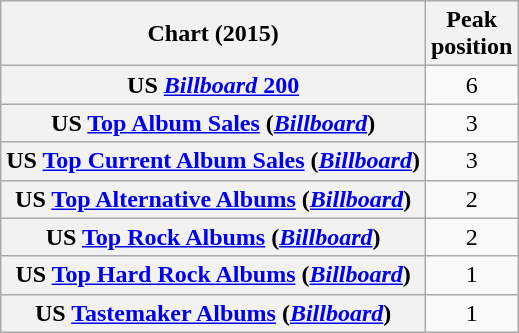<table class="wikitable sortable plainrowheaders" style="text-align:center">
<tr>
<th scope="col">Chart (2015)</th>
<th scope="col">Peak<br>position</th>
</tr>
<tr>
<th scope="row">US <a href='#'><em>Billboard</em> 200</a></th>
<td>6</td>
</tr>
<tr>
<th scope="row">US <a href='#'>Top Album Sales</a> (<em><a href='#'>Billboard</a></em>)</th>
<td>3</td>
</tr>
<tr>
<th scope="row">US <a href='#'>Top Current Album Sales</a> (<em><a href='#'>Billboard</a></em>)</th>
<td>3</td>
</tr>
<tr>
<th scope="row">US <a href='#'>Top Alternative Albums</a> (<em><a href='#'>Billboard</a></em>)</th>
<td>2</td>
</tr>
<tr>
<th scope="row">US <a href='#'>Top Rock Albums</a> (<em><a href='#'>Billboard</a></em>)</th>
<td>2</td>
</tr>
<tr>
<th scope="row">US <a href='#'>Top Hard Rock Albums</a> (<em><a href='#'>Billboard</a></em>)</th>
<td>1</td>
</tr>
<tr>
<th scope="row">US <a href='#'>Tastemaker Albums</a> (<em><a href='#'>Billboard</a></em>)</th>
<td>1</td>
</tr>
</table>
